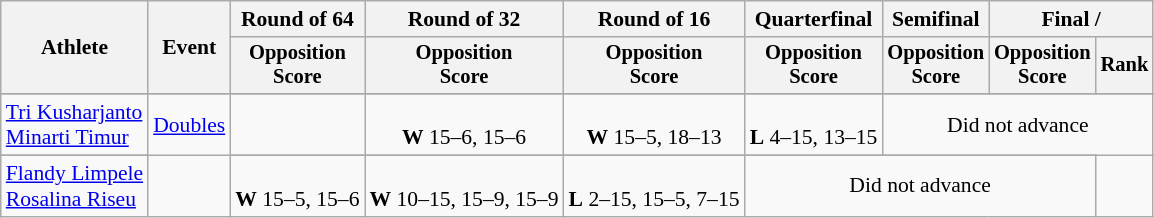<table class=wikitable style="font-size:90%">
<tr>
<th rowspan="2">Athlete</th>
<th rowspan="2">Event</th>
<th>Round of 64</th>
<th>Round of 32</th>
<th>Round of 16</th>
<th>Quarterfinal</th>
<th>Semifinal</th>
<th colspan=2>Final / </th>
</tr>
<tr style="font-size:95%">
<th>Opposition<br>Score</th>
<th>Opposition<br>Score</th>
<th>Opposition<br>Score</th>
<th>Opposition<br>Score</th>
<th>Opposition<br>Score</th>
<th>Opposition<br>Score</th>
<th>Rank</th>
</tr>
<tr>
</tr>
<tr align=center>
<td align=left><a href='#'>Tri Kusharjanto</a> <br> <a href='#'>Minarti Timur</a></td>
<td align=left rowspan=2><a href='#'>Doubles</a></td>
<td></td>
<td><br><strong>W</strong> 15–6, 15–6</td>
<td><br><strong>W</strong> 15–5, 18–13</td>
<td><br><strong>L</strong> 4–15, 13–15</td>
<td colspan=3>Did not advance</td>
</tr>
<tr>
</tr>
<tr align=center>
<td align=left><a href='#'>Flandy Limpele</a> <br> <a href='#'>Rosalina Riseu</a></td>
<td></td>
<td><br><strong>W</strong> 15–5, 15–6</td>
<td><br><strong>W</strong> 10–15, 15–9, 15–9</td>
<td><br><strong>L</strong> 2–15, 15–5, 7–15</td>
<td colspan=3>Did not advance</td>
</tr>
</table>
